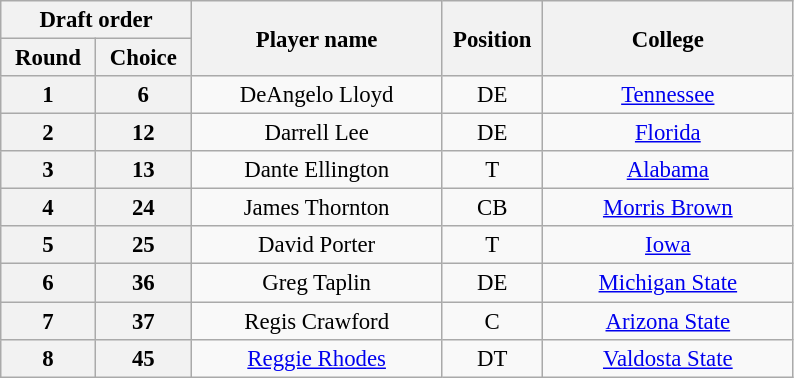<table class="wikitable" style="font-size:95%; text-align:center">
<tr>
<th width="120" colspan="2">Draft order</th>
<th width="160" rowspan="2">Player name</th>
<th width="60"  rowspan="2">Position</th>
<th width="160" rowspan="2">College</th>
</tr>
<tr>
<th>Round</th>
<th>Choice</th>
</tr>
<tr>
<th>1</th>
<th>6</th>
<td>DeAngelo Lloyd</td>
<td>DE</td>
<td><a href='#'>Tennessee</a></td>
</tr>
<tr>
<th>2</th>
<th>12</th>
<td>Darrell Lee</td>
<td>DE</td>
<td><a href='#'>Florida</a></td>
</tr>
<tr>
<th>3</th>
<th>13</th>
<td>Dante Ellington</td>
<td>T</td>
<td><a href='#'>Alabama</a></td>
</tr>
<tr>
<th>4</th>
<th>24</th>
<td>James Thornton</td>
<td>CB</td>
<td><a href='#'>Morris Brown</a></td>
</tr>
<tr>
<th>5</th>
<th>25</th>
<td>David Porter</td>
<td>T</td>
<td><a href='#'>Iowa</a></td>
</tr>
<tr>
<th>6</th>
<th>36</th>
<td>Greg Taplin</td>
<td>DE</td>
<td><a href='#'>Michigan State</a></td>
</tr>
<tr>
<th>7</th>
<th>37</th>
<td>Regis Crawford</td>
<td>C</td>
<td><a href='#'>Arizona State</a></td>
</tr>
<tr>
<th>8</th>
<th>45</th>
<td><a href='#'>Reggie Rhodes</a></td>
<td>DT</td>
<td><a href='#'>Valdosta State</a></td>
</tr>
</table>
